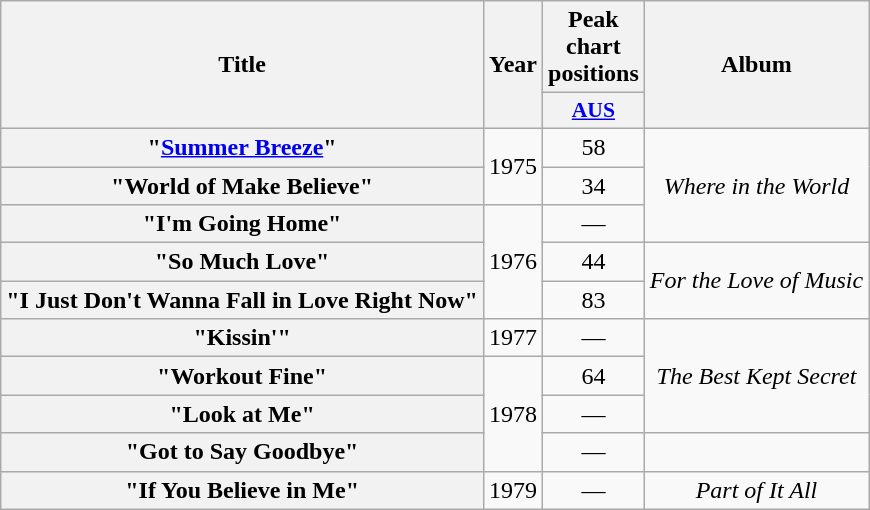<table class="wikitable plainrowheaders" style="text-align:center">
<tr>
<th scope="col" rowspan="2">Title</th>
<th scope="col" rowspan="2">Year</th>
<th scope="col" colspan="1">Peak chart positions</th>
<th scope="col" rowspan="2">Album</th>
</tr>
<tr>
<th scope="col" style="width:3em; font-size:90%"><a href='#'>AUS</a><br></th>
</tr>
<tr>
<th scope="row">"<a href='#'>Summer Breeze</a>"</th>
<td rowspan="2">1975</td>
<td>58</td>
<td rowspan="3"><em>Where in the World</em></td>
</tr>
<tr>
<th scope="row">"World of Make Believe"</th>
<td>34</td>
</tr>
<tr>
<th scope="row">"I'm Going Home"</th>
<td rowspan="3">1976</td>
<td>—</td>
</tr>
<tr>
<th scope="row">"So Much Love"</th>
<td>44</td>
<td rowspan="2"><em>For the Love of Music</em></td>
</tr>
<tr>
<th scope="row">"I Just Don't Wanna Fall in Love Right Now"</th>
<td>83</td>
</tr>
<tr>
<th scope="row">"Kissin'"</th>
<td>1977</td>
<td>—</td>
<td rowspan="3"><em>The Best Kept Secret</em></td>
</tr>
<tr>
<th scope="row">"Workout Fine"</th>
<td rowspan="3">1978</td>
<td>64</td>
</tr>
<tr>
<th scope="row">"Look at Me"</th>
<td>—</td>
</tr>
<tr>
<th scope="row">"Got to Say Goodbye"</th>
<td>—</td>
<td></td>
</tr>
<tr>
<th scope="row">"If You Believe in Me"</th>
<td>1979</td>
<td>—</td>
<td><em>Part of It All</em></td>
</tr>
</table>
